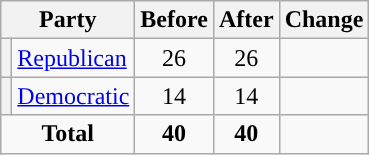<table class="wikitable" style="text-align:center;">
<tr>
<th colspan="2">Party</th>
<th>Before</th>
<th>After</th>
<th>Change</th>
</tr>
<tr>
<th style="background-color:"></th>
<td style="text-align:left;"><a href='#'>Republican</a></td>
<td>26</td>
<td>26</td>
<td></td>
</tr>
<tr>
<th style="background-color:"></th>
<td style="text-align:left;"><a href='#'>Democratic</a></td>
<td>14</td>
<td>14</td>
<td></td>
</tr>
<tr>
<td colspan="2"><strong>Total</strong></td>
<td><strong>40</strong></td>
<td><strong>40</strong></td>
<td></td>
</tr>
</table>
